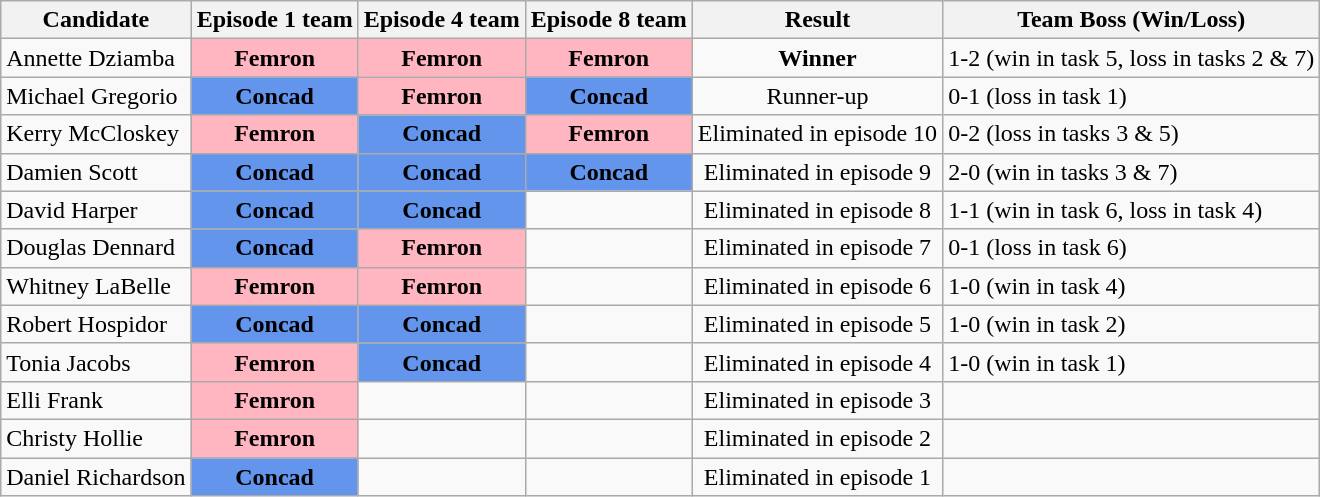<table class="wikitable">
<tr>
<th bgcolor="gray"><span>Candidate</span></th>
<th bgcolor="gray"><span>Episode 1 team</span></th>
<th bgcolor="gray"><span>Episode 4 team</span></th>
<th bgcolor="gray"><span>Episode 8 team</span></th>
<th bgcolor="gray"><span>Result</span></th>
<th bgcolor="gray"><span>Team Boss (Win/Loss)</span></th>
</tr>
<tr>
<td>Annette Dziamba</td>
<td align="center" bgcolor="#FFB6C1"><strong>Femron</strong></td>
<td align="center" bgcolor="#FFB6C1"><strong>Femron</strong></td>
<td align="center" bgcolor="#FFB6C1"><strong>Femron</strong></td>
<td align="center"><strong>Winner</strong></td>
<td>1-2 (win in task 5, loss in tasks 2 & 7)</td>
</tr>
<tr>
<td>Michael Gregorio</td>
<td align="center" bgcolor="#6495ED"><strong>Concad</strong></td>
<td align="center" bgcolor="#FFB6C1"><strong>Femron</strong></td>
<td align="center" bgcolor="#6495ED"><strong>Concad</strong></td>
<td align="center">Runner-up</td>
<td>0-1 (loss in task 1)</td>
</tr>
<tr>
<td>Kerry McCloskey</td>
<td align="center" bgcolor="#FFB6C1"><strong>Femron</strong></td>
<td align="center" bgcolor="#6495ED"><strong>Concad</strong></td>
<td align="center" bgcolor="#FFB6C1"><strong>Femron</strong></td>
<td align="center">Eliminated in episode 10</td>
<td>0-2 (loss in tasks 3 & 5)</td>
</tr>
<tr>
<td>Damien Scott</td>
<td align="center" bgcolor="#6495ED"><strong>Concad</strong></td>
<td align="center" bgcolor="#6495ED"><strong>Concad</strong></td>
<td align="center" bgcolor="#6495ED"><strong>Concad</strong></td>
<td align="center">Eliminated in episode 9</td>
<td>2-0 (win in tasks 3 & 7)</td>
</tr>
<tr>
<td>David Harper</td>
<td align="center" bgcolor="#6495ED"><strong>Concad</strong></td>
<td align="center" bgcolor="#6495ED"><strong>Concad</strong></td>
<td></td>
<td align="center">Eliminated in episode 8</td>
<td>1-1 (win in task 6, loss in task 4)</td>
</tr>
<tr>
<td>Douglas Dennard</td>
<td align="center" bgcolor="#6495ED"><strong>Concad</strong></td>
<td align="center" bgcolor="#FFB6C1"><strong>Femron</strong></td>
<td></td>
<td align="center">Eliminated in episode 7</td>
<td>0-1 (loss in task 6)</td>
</tr>
<tr>
<td>Whitney LaBelle</td>
<td align="center" bgcolor="#FFB6C1"><strong>Femron</strong></td>
<td align="center" bgcolor="#FFB6C1"><strong>Femron</strong></td>
<td></td>
<td align="center">Eliminated in episode 6</td>
<td>1-0 (win in task 4)</td>
</tr>
<tr>
<td>Robert Hospidor</td>
<td align="center" bgcolor="#6495ED"><strong>Concad</strong></td>
<td align="center" bgcolor="#6495ED"><strong>Concad</strong></td>
<td></td>
<td align="center">Eliminated in episode 5</td>
<td>1-0 (win in task 2)</td>
</tr>
<tr>
<td>Tonia Jacobs</td>
<td align="center" bgcolor="#FFB6C1"><strong>Femron</strong></td>
<td align="center" bgcolor="#6495ED"><strong>Concad</strong></td>
<td></td>
<td align="center">Eliminated in episode 4</td>
<td>1-0 (win in task 1)</td>
</tr>
<tr>
<td>Elli Frank</td>
<td align="center" bgcolor="#FFB6C1"><strong>Femron</strong></td>
<td></td>
<td></td>
<td align="center">Eliminated in episode 3</td>
<td></td>
</tr>
<tr>
<td>Christy Hollie</td>
<td align="center" bgcolor="#FFB6C1"><strong>Femron</strong></td>
<td></td>
<td></td>
<td align="center">Eliminated in episode 2</td>
<td></td>
</tr>
<tr>
<td>Daniel Richardson</td>
<td align="center" bgcolor="#6495ED"><strong>Concad</strong></td>
<td></td>
<td></td>
<td align="center">Eliminated in episode 1</td>
<td></td>
</tr>
</table>
